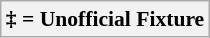<table class="wikitable sortable" style="font-size:90%">
<tr>
<th scope=row style="text-align:center">‡ = Unofficial Fixture</th>
</tr>
</table>
